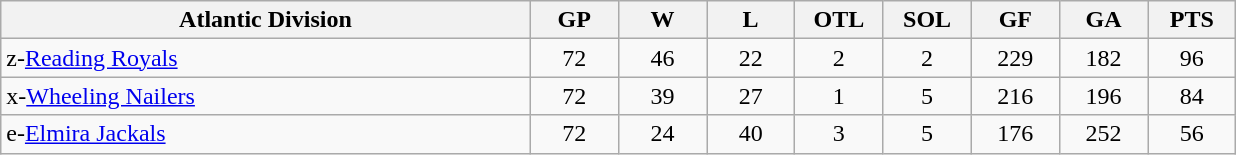<table class="wikitable" style="text-align:center">
<tr>
<th bgcolor="#DDDDFF" width="30%">Atlantic Division</th>
<th bgcolor="#DDDDFF" width="5%">GP</th>
<th bgcolor="#DDDDFF" width="5%">W</th>
<th bgcolor="#DDDDFF" width="5%">L</th>
<th bgcolor="#DDDDFF" width="5%">OTL</th>
<th bgcolor="#DDDDFF" width="5%">SOL</th>
<th bgcolor="#DDDDFF" width="5%">GF</th>
<th bgcolor="#DDDDFF" width="5%">GA</th>
<th bgcolor="#DDDDFF" width="5%">PTS</th>
</tr>
<tr align=center>
<td align=left>z-<a href='#'>Reading Royals</a></td>
<td>72</td>
<td>46</td>
<td>22</td>
<td>2</td>
<td>2</td>
<td>229</td>
<td>182</td>
<td>96</td>
</tr>
<tr align=center>
<td align=left>x-<a href='#'>Wheeling Nailers</a></td>
<td>72</td>
<td>39</td>
<td>27</td>
<td>1</td>
<td>5</td>
<td>216</td>
<td>196</td>
<td>84</td>
</tr>
<tr align=center>
<td align=left>e-<a href='#'>Elmira Jackals</a></td>
<td>72</td>
<td>24</td>
<td>40</td>
<td>3</td>
<td>5</td>
<td>176</td>
<td>252</td>
<td>56</td>
</tr>
</table>
